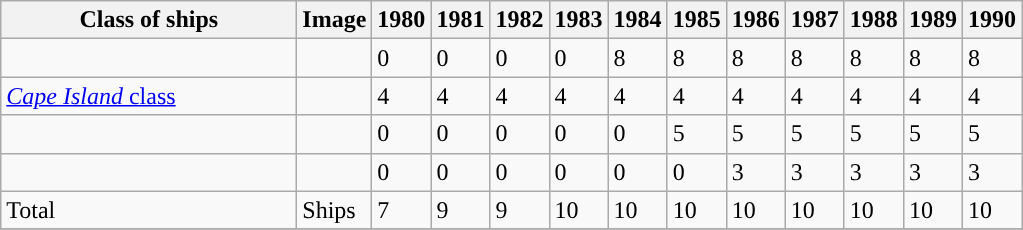<table class="wikitable sortable collapsible collapsed">
<tr>
<th style="width:29%;">Class of ships</th>
<th>Image</th>
<th>1980</th>
<th>1981</th>
<th>1982</th>
<th>1983</th>
<th>1984</th>
<th>1985</th>
<th>1986</th>
<th>1987</th>
<th>1988</th>
<th>1989</th>
<th>1990</th>
</tr>
<tr valign="top">
<td></td>
<td></td>
<td>0</td>
<td>0</td>
<td>0</td>
<td>0</td>
<td>8</td>
<td>8</td>
<td>8</td>
<td>8</td>
<td>8</td>
<td>8</td>
<td>8</td>
</tr>
<tr valign="top">
<td><a href='#'><em>Cape Island</em> class</a></td>
<td></td>
<td>4</td>
<td>4</td>
<td>4</td>
<td>4</td>
<td>4</td>
<td>4</td>
<td>4</td>
<td>4</td>
<td>4</td>
<td>4</td>
<td>4</td>
</tr>
<tr valign="top">
<td></td>
<td></td>
<td>0</td>
<td>0</td>
<td>0</td>
<td>0</td>
<td>0</td>
<td>5</td>
<td>5</td>
<td>5</td>
<td>5</td>
<td>5</td>
<td>5</td>
</tr>
<tr valign="top">
<td></td>
<td></td>
<td>0</td>
<td>0</td>
<td>0</td>
<td>0</td>
<td>0</td>
<td>0</td>
<td>3</td>
<td>3</td>
<td>3</td>
<td>3</td>
<td>3</td>
</tr>
<tr valign="top">
<td>Total</td>
<td>Ships</td>
<td>7</td>
<td>9</td>
<td>9</td>
<td>10</td>
<td>10</td>
<td>10</td>
<td>10</td>
<td>10</td>
<td>10</td>
<td>10</td>
<td>10</td>
</tr>
<tr>
</tr>
</table>
